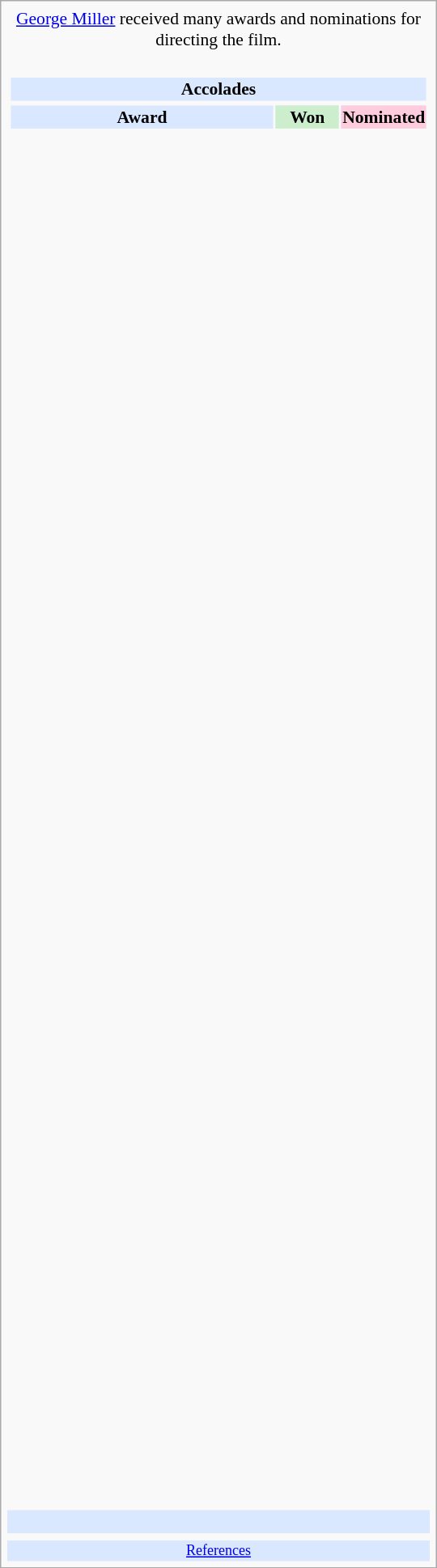<table class="infobox" style="width: 25em; text-align: left; font-size: 90%; vertical-align: middle;">
<tr>
<td colspan="3" style="text-align:center;"> <a href='#'>George Miller</a> received many awards and nominations for directing the film.</td>
</tr>
<tr>
<td colspan=3><br><table class="collapsible collapsed" width=100%>
<tr>
<th colspan=3 style="background-color: #D9E8FF; text-align: center;">Accolades</th>
</tr>
<tr>
</tr>
<tr style="background:#d9e8ff; text-align:center;">
<td style="text-align:center;"><strong>Award</strong></td>
<td style="text-align:center; background:#cec; text-size:0.9em; width:50px;"><strong>Won</strong></td>
<td style="text-align:center; background:#fcd; text-size:0.9em; width:50px;"><strong>Nominated</strong></td>
</tr>
<tr>
<td style="text-align:center;"><br></td>
<td></td>
<td></td>
</tr>
<tr>
<td style="text-align:center;"><br></td>
<td></td>
<td></td>
</tr>
<tr>
<td style="text-align:center;"><br></td>
<td></td>
<td></td>
</tr>
<tr>
<td style="text-align:center;"><br></td>
<td></td>
<td></td>
</tr>
<tr>
<td style="text-align:center;"><br></td>
<td></td>
<td></td>
</tr>
<tr>
<td style="text-align:center;"><br></td>
<td></td>
<td></td>
</tr>
<tr>
<td style="text-align:center;"><br></td>
<td></td>
<td></td>
</tr>
<tr>
<td style="text-align:center;"><br></td>
<td></td>
<td></td>
</tr>
<tr>
<td style="text-align:center;"><br></td>
<td></td>
<td></td>
</tr>
<tr>
<td style="text-align:center;"><br></td>
<td></td>
<td></td>
</tr>
<tr>
<td style="text-align:center;"><br></td>
<td></td>
<td></td>
</tr>
<tr>
<td style="text-align:center;"><br></td>
<td></td>
<td></td>
</tr>
<tr>
<td style="text-align:center;"><br></td>
<td></td>
<td></td>
</tr>
<tr>
<td style="text-align:center;"><br></td>
<td></td>
<td></td>
</tr>
<tr>
<td style="text-align:center;"><br></td>
<td></td>
<td></td>
</tr>
<tr>
<td style="text-align:center;"><br></td>
<td></td>
<td></td>
</tr>
<tr>
<td style="text-align:center;"><br></td>
<td></td>
<td></td>
</tr>
<tr>
<td style="text-align:center;"><br></td>
<td></td>
<td></td>
</tr>
<tr>
<td style="text-align:center;"><br></td>
<td></td>
<td></td>
</tr>
<tr>
<td style="text-align:center;"><br></td>
<td></td>
<td></td>
</tr>
<tr>
<td style="text-align:center;"><br></td>
<td></td>
<td></td>
</tr>
<tr>
<td style="text-align:center;"><br></td>
<td></td>
<td></td>
</tr>
<tr>
<td style="text-align:center;"><br></td>
<td></td>
<td></td>
</tr>
<tr>
<td style="text-align:center;"><br></td>
<td></td>
<td></td>
</tr>
<tr>
<td style="text-align:center;"><br></td>
<td></td>
<td></td>
</tr>
<tr>
<td style="text-align:center;"><br></td>
<td></td>
<td></td>
</tr>
<tr>
<td style="text-align:center;"><br></td>
<td></td>
<td></td>
</tr>
<tr>
<td style="text-align:center;"><br></td>
<td></td>
<td></td>
</tr>
<tr>
<td style="text-align:center;"><br></td>
<td></td>
<td></td>
</tr>
<tr>
<td style="text-align:center;"><br></td>
<td></td>
<td></td>
</tr>
<tr>
<td style="text-align:center;"><br></td>
<td></td>
<td></td>
</tr>
<tr>
<td style="text-align:center;"><br></td>
<td></td>
<td></td>
</tr>
<tr>
<td style="text-align:center;"><br></td>
<td></td>
<td></td>
</tr>
<tr>
<td style="text-align:center;"><br></td>
<td></td>
<td></td>
</tr>
<tr>
<td style="text-align:center;"><br></td>
<td></td>
<td></td>
</tr>
<tr>
<td style="text-align:center;"><br></td>
<td></td>
<td></td>
</tr>
<tr>
<td style="text-align:center;"><br></td>
<td></td>
<td></td>
</tr>
<tr>
<td style="text-align:center;"><br></td>
<td></td>
<td></td>
</tr>
<tr>
<td style="text-align:center;"><br></td>
<td></td>
<td></td>
</tr>
<tr>
<td style="text-align:center;"><br></td>
<td></td>
<td></td>
</tr>
<tr>
<td style="text-align:center;"><br></td>
<td></td>
<td></td>
</tr>
<tr>
<td style="text-align:center;"><br></td>
<td></td>
<td></td>
</tr>
<tr>
<td style="text-align:center;"><br></td>
<td></td>
<td></td>
</tr>
<tr>
<td style="text-align:center;"><br></td>
<td></td>
<td></td>
</tr>
<tr>
<td style="text-align:center;"><br></td>
<td></td>
<td></td>
</tr>
<tr>
<td style="text-align:center;"><br></td>
<td></td>
<td></td>
</tr>
<tr>
<td style="text-align:center;"><br></td>
<td></td>
<td></td>
</tr>
<tr>
<td style="text-align:center;"><br></td>
<td></td>
<td></td>
</tr>
<tr>
<td style="text-align:center;"><br></td>
<td></td>
<td></td>
</tr>
<tr>
<td style="text-align:center;"><br></td>
<td></td>
<td></td>
</tr>
<tr>
<td style="text-align:center;"><br></td>
<td></td>
<td></td>
</tr>
<tr>
<td style="text-align:center;"><br></td>
<td></td>
<td></td>
</tr>
<tr>
<td style="text-align:center;"><br></td>
<td></td>
<td></td>
</tr>
<tr>
<td style="text-align:center;"><br></td>
<td></td>
<td></td>
</tr>
</table>
</td>
</tr>
<tr style="background:#d9e8ff;">
<td style="text-align:center;" colspan="3"><br></td>
</tr>
<tr>
<td></td>
<td></td>
<td></td>
</tr>
<tr style="background:#d9e8ff;">
<td colspan="3" style="font-size: smaller; text-align:center;"><a href='#'>References</a></td>
</tr>
</table>
